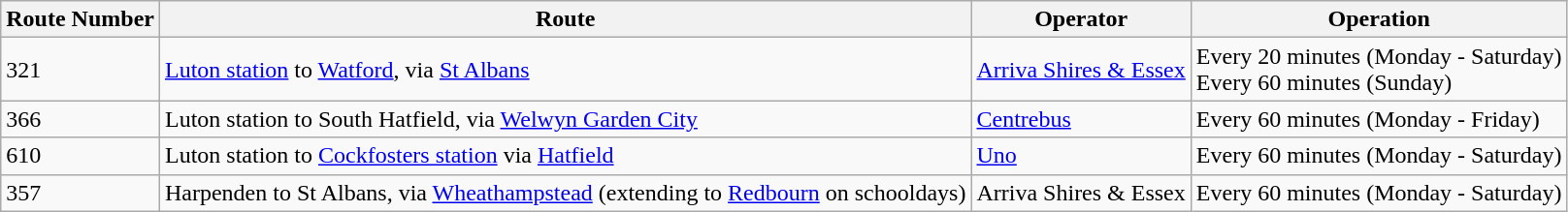<table class="wikitable">
<tr>
<th>Route Number</th>
<th>Route</th>
<th>Operator</th>
<th>Operation</th>
</tr>
<tr>
<td>321</td>
<td><a href='#'>Luton station</a>  to <a href='#'>Watford</a>, via <a href='#'>St Albans</a></td>
<td><a href='#'>Arriva Shires & Essex</a></td>
<td>Every 20 minutes (Monday - Saturday)<br>Every 60 minutes (Sunday)</td>
</tr>
<tr>
<td>366</td>
<td>Luton station  to South Hatfield, via <a href='#'>Welwyn Garden City</a></td>
<td><a href='#'>Centrebus</a></td>
<td>Every 60 minutes (Monday - Friday)</td>
</tr>
<tr>
<td>610</td>
<td>Luton station  to <a href='#'>Cockfosters station</a>  via <a href='#'>Hatfield</a></td>
<td><a href='#'>Uno</a></td>
<td>Every 60 minutes (Monday - Saturday)</td>
</tr>
<tr>
<td>357</td>
<td>Harpenden to St Albans, via <a href='#'>Wheathampstead</a> (extending to <a href='#'>Redbourn</a> on schooldays)</td>
<td>Arriva Shires & Essex</td>
<td>Every 60 minutes (Monday - Saturday)</td>
</tr>
</table>
